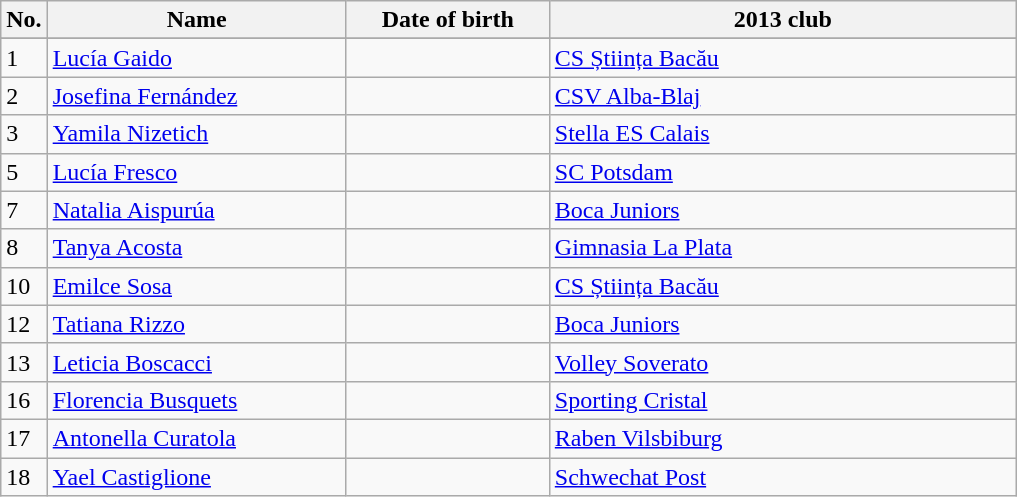<table class=wikitable sortable style=font-size:100%; text-align:center;>
<tr>
<th>No.</th>
<th style=width:12em>Name</th>
<th style=width:8em>Date of birth</th>
<th style=width:19em>2013 club</th>
</tr>
<tr>
</tr>
<tr ||>
</tr>
<tr>
<td>1</td>
<td><a href='#'>Lucía Gaido</a></td>
<td></td>
<td> <a href='#'>CS Știința Bacău</a></td>
</tr>
<tr>
<td>2</td>
<td><a href='#'>Josefina Fernández</a></td>
<td></td>
<td> <a href='#'>CSV Alba-Blaj</a></td>
</tr>
<tr>
<td>3</td>
<td><a href='#'>Yamila Nizetich </a></td>
<td></td>
<td> <a href='#'>Stella ES Calais</a></td>
</tr>
<tr>
<td>5</td>
<td><a href='#'>Lucía Fresco</a></td>
<td></td>
<td> <a href='#'>SC Potsdam</a></td>
</tr>
<tr>
<td>7</td>
<td><a href='#'>Natalia Aispurúa</a></td>
<td></td>
<td> <a href='#'>Boca Juniors</a></td>
</tr>
<tr>
<td>8</td>
<td><a href='#'>Tanya Acosta</a></td>
<td></td>
<td> <a href='#'>Gimnasia La Plata</a></td>
</tr>
<tr>
<td>10</td>
<td><a href='#'>Emilce Sosa</a></td>
<td></td>
<td> <a href='#'>CS Știința Bacău</a></td>
</tr>
<tr>
<td>12</td>
<td><a href='#'>Tatiana Rizzo</a></td>
<td></td>
<td> <a href='#'>Boca Juniors</a></td>
</tr>
<tr>
<td>13</td>
<td><a href='#'>Leticia Boscacci</a></td>
<td></td>
<td> <a href='#'>Volley Soverato</a></td>
</tr>
<tr>
<td>16</td>
<td><a href='#'>Florencia Busquets</a></td>
<td></td>
<td> <a href='#'>Sporting Cristal</a></td>
</tr>
<tr>
<td>17</td>
<td><a href='#'>Antonella Curatola</a></td>
<td></td>
<td> <a href='#'>Raben Vilsbiburg</a></td>
</tr>
<tr>
<td>18</td>
<td><a href='#'>Yael Castiglione</a></td>
<td></td>
<td> <a href='#'>Schwechat Post</a></td>
</tr>
</table>
